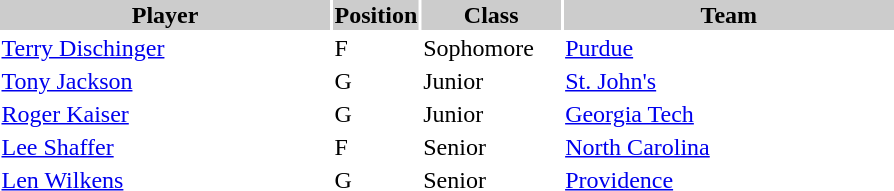<table style="width:600px" "border:'1' 'solid' 'gray'">
<tr>
<th bgcolor="#CCCCCC" style="width:40%">Player</th>
<th bgcolor="#CCCCCC" style="width:4%">Position</th>
<th bgcolor="#CCCCCC" style="width:16%">Class</th>
<th bgcolor="#CCCCCC" style="width:40%">Team</th>
</tr>
<tr>
<td><a href='#'>Terry Dischinger</a></td>
<td>F</td>
<td>Sophomore</td>
<td><a href='#'>Purdue</a></td>
</tr>
<tr>
<td><a href='#'>Tony Jackson</a></td>
<td>G</td>
<td>Junior</td>
<td><a href='#'>St. John's</a></td>
</tr>
<tr>
<td><a href='#'>Roger Kaiser</a></td>
<td>G</td>
<td>Junior</td>
<td><a href='#'>Georgia Tech</a></td>
</tr>
<tr>
<td><a href='#'>Lee Shaffer</a></td>
<td>F</td>
<td>Senior</td>
<td><a href='#'>North Carolina</a></td>
</tr>
<tr>
<td><a href='#'>Len Wilkens</a></td>
<td>G</td>
<td>Senior</td>
<td><a href='#'>Providence</a></td>
</tr>
</table>
